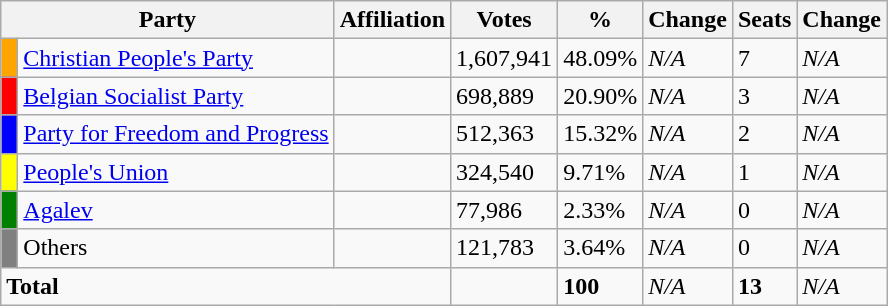<table class="wikitable">
<tr>
<th colspan="2">Party</th>
<th>Affiliation</th>
<th>Votes</th>
<th>%</th>
<th>Change</th>
<th>Seats</th>
<th>Change</th>
</tr>
<tr>
<td style="background-color:orange"> </td>
<td style="text-align: left"><a href='#'>Christian People's Party</a></td>
<td></td>
<td>1,607,941</td>
<td>48.09%</td>
<td><em>N/A</em></td>
<td>7</td>
<td><em>N/A</em></td>
</tr>
<tr>
<td style="background-color:red"> </td>
<td style="text-align: left"><a href='#'>Belgian Socialist Party</a></td>
<td></td>
<td>698,889</td>
<td>20.90%</td>
<td><em>N/A</em></td>
<td>3</td>
<td><em>N/A</em></td>
</tr>
<tr>
<td style="background-color:blue"> </td>
<td style="text-align: left"><a href='#'>Party for Freedom and Progress</a></td>
<td></td>
<td>512,363</td>
<td>15.32%</td>
<td><em>N/A</em></td>
<td>2</td>
<td><em>N/A</em></td>
</tr>
<tr>
<td style="background-color:yellow"> </td>
<td style="text-align: left"><a href='#'>People's Union</a></td>
<td></td>
<td>324,540</td>
<td>9.71%</td>
<td><em>N/A</em></td>
<td>1</td>
<td><em>N/A</em></td>
</tr>
<tr>
<td style="background-color:green"> </td>
<td style="text-align: left"><a href='#'>Agalev</a></td>
<td></td>
<td>77,986</td>
<td>2.33%</td>
<td><em>N/A</em></td>
<td>0</td>
<td><em>N/A</em></td>
</tr>
<tr>
<td style="background-color:grey"> </td>
<td style="text-align: left">Others</td>
<td></td>
<td>121,783</td>
<td>3.64%</td>
<td><em>N/A</em></td>
<td>0</td>
<td><em>N/A</em></td>
</tr>
<tr>
<td colspan="3"><strong>Total</strong></td>
<td></td>
<td><strong>100</strong></td>
<td><em>N/A</em></td>
<td><strong>13</strong></td>
<td><em>N/A</em></td>
</tr>
</table>
